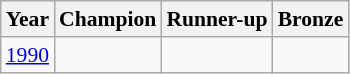<table class="wikitable" style="font-size:90%">
<tr>
<th>Year</th>
<th>Champion</th>
<th>Runner-up</th>
<th>Bronze</th>
</tr>
<tr>
<td><a href='#'>1990</a></td>
<td></td>
<td></td>
<td></td>
</tr>
</table>
